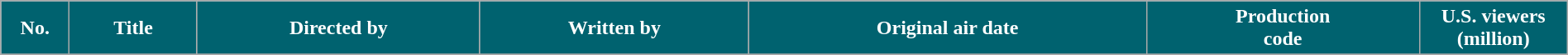<table class="wikitable plainrowheaders" style="width:100%; margin:auto;">
<tr>
<th scope="col" style="background-color: #00626F; color: #ffffff; width:3em;">No.</th>
<th scope="col" style="background-color: #00626F; color: #ffffff;">Title</th>
<th scope="col" style="background-color: #00626F; color: #ffffff;">Directed by</th>
<th scope="col" style="background-color: #00626F; color: #ffffff;">Written by</th>
<th scope="col" style="background-color: #00626F; color: #ffffff;">Original air date</th>
<th scope="col" style="background-color: #00626F; color: #ffffff;">Production<br>code</th>
<th scope="col" style="background-color: #00626F; color: #ffffff; width:7em;">U.S. viewers<br>(million)</th>
</tr>
<tr>
</tr>
</table>
